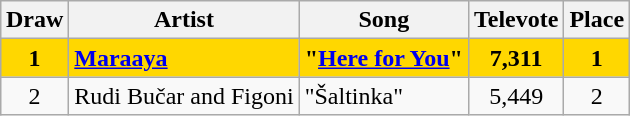<table class="sortable wikitable" style="margin: 1em auto 1em auto; text-align:center">
<tr>
<th>Draw</th>
<th>Artist</th>
<th>Song</th>
<th>Televote</th>
<th>Place</th>
</tr>
<tr style="background:gold; font-weight:bold;">
<td>1</td>
<td align="left"><a href='#'>Maraaya</a></td>
<td align="left">"<a href='#'>Here for You</a>"</td>
<td>7,311</td>
<td>1</td>
</tr>
<tr>
<td>2</td>
<td align="left">Rudi Bučar and Figoni</td>
<td align="left">"Šaltinka"</td>
<td>5,449</td>
<td>2</td>
</tr>
</table>
